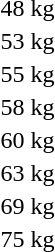<table>
<tr>
<td rowspan=2>48 kg<br></td>
<td rowspan=2></td>
<td rowspan=2></td>
<td></td>
</tr>
<tr>
<td></td>
</tr>
<tr>
<td rowspan=2>53 kg<br></td>
<td rowspan=2></td>
<td rowspan=2></td>
<td></td>
</tr>
<tr>
<td></td>
</tr>
<tr>
<td rowspan=2>55 kg<br></td>
<td rowspan=2></td>
<td rowspan=2></td>
<td></td>
</tr>
<tr>
<td></td>
</tr>
<tr>
<td rowspan=2>58 kg<br></td>
<td rowspan=2></td>
<td rowspan=2></td>
<td></td>
</tr>
<tr>
<td></td>
</tr>
<tr>
<td rowspan=2>60 kg<br></td>
<td rowspan=2></td>
<td rowspan=2></td>
<td></td>
</tr>
<tr>
<td></td>
</tr>
<tr>
<td rowspan=2>63 kg<br></td>
<td rowspan=2></td>
<td rowspan=2></td>
<td></td>
</tr>
<tr>
<td></td>
</tr>
<tr>
<td rowspan=2>69 kg<br></td>
<td rowspan=2></td>
<td rowspan=2></td>
<td></td>
</tr>
<tr>
<td></td>
</tr>
<tr>
<td rowspan=2>75 kg<br></td>
<td rowspan=2></td>
<td rowspan=2></td>
<td></td>
</tr>
<tr>
<td></td>
</tr>
</table>
